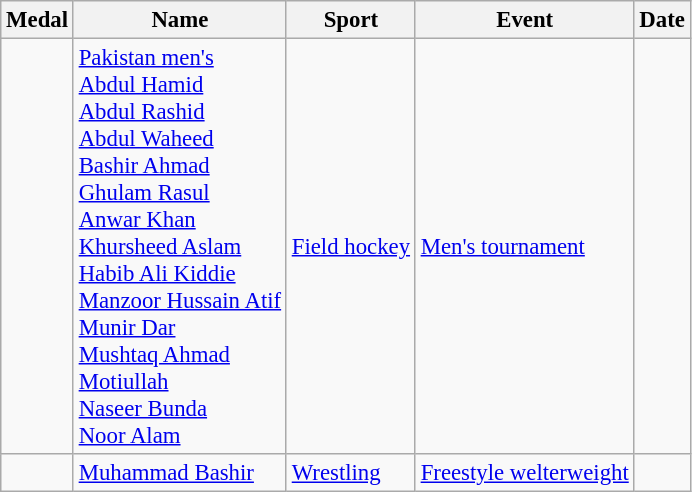<table class="wikitable sortable" style="font-size: 95%;">
<tr>
<th>Medal</th>
<th>Name</th>
<th>Sport</th>
<th>Event</th>
<th>Date</th>
</tr>
<tr>
<td></td>
<td><a href='#'>Pakistan men's</a><br><a href='#'>Abdul Hamid</a><br><a href='#'>Abdul Rashid</a><br><a href='#'>Abdul Waheed</a><br><a href='#'>Bashir Ahmad</a><br><a href='#'>Ghulam Rasul</a><br><a href='#'>Anwar Khan</a><br><a href='#'>Khursheed Aslam</a><br><a href='#'>Habib Ali Kiddie</a><br><a href='#'>Manzoor Hussain Atif</a><br><a href='#'>Munir Dar</a><br><a href='#'>Mushtaq Ahmad</a><br><a href='#'>Motiullah</a><br><a href='#'>Naseer Bunda</a><br> <a href='#'>Noor Alam</a></td>
<td><a href='#'>Field hockey</a></td>
<td><a href='#'>Men's tournament</a></td>
<td></td>
</tr>
<tr>
<td></td>
<td><a href='#'>Muhammad Bashir</a></td>
<td><a href='#'>Wrestling</a></td>
<td><a href='#'>Freestyle welterweight</a></td>
<td></td>
</tr>
</table>
